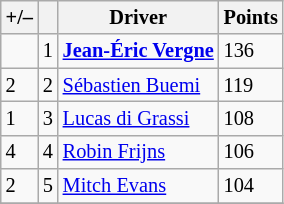<table class="wikitable" style="font-size: 85%">
<tr>
<th scope="col">+/–</th>
<th scope="col"></th>
<th scope="col">Driver</th>
<th scope="col">Points</th>
</tr>
<tr>
<td align="left"></td>
<td align="center">1</td>
<td> <strong><a href='#'>Jean-Éric Vergne</a></strong></td>
<td align="left">136</td>
</tr>
<tr>
<td align="left"> 2</td>
<td align="center">2</td>
<td> <a href='#'>Sébastien Buemi</a></td>
<td align="left">119</td>
</tr>
<tr>
<td align="left"> 1</td>
<td align="center">3</td>
<td> <a href='#'>Lucas di Grassi</a></td>
<td align="left">108</td>
</tr>
<tr>
<td align="left"> 4</td>
<td align="center">4</td>
<td> <a href='#'>Robin Frijns</a></td>
<td align="left">106</td>
</tr>
<tr>
<td align="left"> 2</td>
<td align="center">5</td>
<td> <a href='#'>Mitch Evans</a></td>
<td align="left">104</td>
</tr>
<tr>
</tr>
</table>
